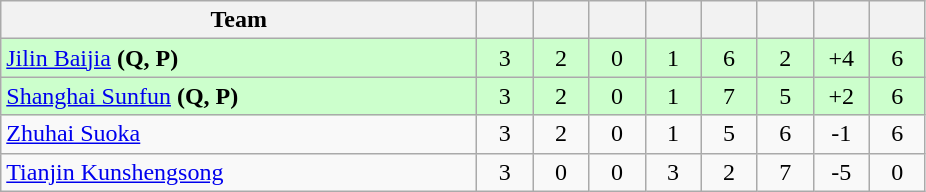<table class="wikitable" style="text-align:center;">
<tr>
<th width=310>Team</th>
<th width=30></th>
<th width=30></th>
<th width=30></th>
<th width=30></th>
<th width=30></th>
<th width=30></th>
<th width=30></th>
<th width=30></th>
</tr>
<tr bgcolor="#ccffcc">
<td align="left"><a href='#'>Jilin Baijia</a> <strong>(Q, P)</strong></td>
<td>3</td>
<td>2</td>
<td>0</td>
<td>1</td>
<td>6</td>
<td>2</td>
<td>+4</td>
<td>6</td>
</tr>
<tr bgcolor="#ccffcc">
<td align="left"><a href='#'>Shanghai Sunfun</a> <strong>(Q, P)</strong></td>
<td>3</td>
<td>2</td>
<td>0</td>
<td>1</td>
<td>7</td>
<td>5</td>
<td>+2</td>
<td>6</td>
</tr>
<tr>
<td align="left"><a href='#'>Zhuhai Suoka</a></td>
<td>3</td>
<td>2</td>
<td>0</td>
<td>1</td>
<td>5</td>
<td>6</td>
<td>-1</td>
<td>6</td>
</tr>
<tr>
<td align="left"><a href='#'>Tianjin Kunshengsong</a></td>
<td>3</td>
<td>0</td>
<td>0</td>
<td>3</td>
<td>2</td>
<td>7</td>
<td>-5</td>
<td>0</td>
</tr>
</table>
